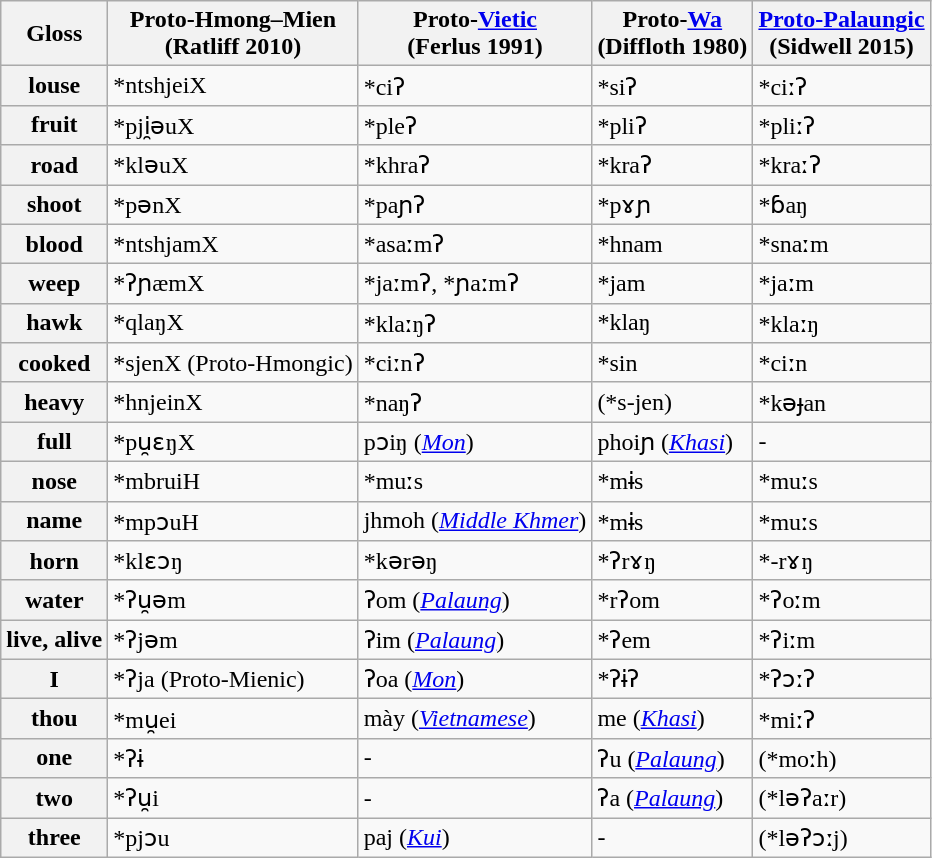<table class="wikitable sortable">
<tr>
<th>Gloss</th>
<th>Proto-Hmong–Mien<br>(Ratliff 2010)</th>
<th>Proto-<a href='#'>Vietic</a><br>(Ferlus 1991)</th>
<th>Proto-<a href='#'>Wa</a><br>(Diffloth 1980)</th>
<th><a href='#'>Proto-Palaungic</a><br>(Sidwell 2015)</th>
</tr>
<tr>
<th>louse</th>
<td>*ntshjeiX</td>
<td>*ciʔ</td>
<td>*siʔ</td>
<td>*ciːʔ</td>
</tr>
<tr>
<th>fruit</th>
<td>*pji̯əuX</td>
<td>*pleʔ</td>
<td>*pliʔ</td>
<td>*pliːʔ</td>
</tr>
<tr>
<th>road</th>
<td>*kləuX</td>
<td>*khraʔ</td>
<td>*kraʔ</td>
<td>*kraːʔ</td>
</tr>
<tr>
<th>shoot</th>
<td>*pənX</td>
<td>*paɲʔ</td>
<td>*pɤɲ</td>
<td>*ɓaŋ</td>
</tr>
<tr>
<th>blood</th>
<td>*ntshjamX</td>
<td>*asaːmʔ</td>
<td>*hnam</td>
<td>*snaːm</td>
</tr>
<tr>
<th>weep</th>
<td>*ʔɲæmX</td>
<td>*jaːmʔ, *ɲaːmʔ</td>
<td>*jam</td>
<td>*jaːm</td>
</tr>
<tr>
<th>hawk</th>
<td>*qlaŋX</td>
<td>*klaːŋʔ</td>
<td>*klaŋ</td>
<td>*klaːŋ</td>
</tr>
<tr>
<th>cooked</th>
<td>*sjenX (Proto-Hmongic)</td>
<td>*ciːnʔ</td>
<td>*sin</td>
<td>*ciːn</td>
</tr>
<tr>
<th>heavy</th>
<td>*hnjeinX</td>
<td>*naŋʔ</td>
<td>(*s-jen)</td>
<td>*kəɟan</td>
</tr>
<tr>
<th>full</th>
<td>*pu̯ɛŋX</td>
<td>pɔiŋ (<em><a href='#'>Mon</a></em>)</td>
<td>phoiɲ (<em><a href='#'>Khasi</a></em>)</td>
<td>-</td>
</tr>
<tr>
<th>nose</th>
<td>*mbruiH</td>
<td>*muːs</td>
<td>*mɨs</td>
<td>*muːs</td>
</tr>
<tr>
<th>name</th>
<td>*mpɔuH</td>
<td>jhmoh (<em><a href='#'>Middle Khmer</a></em>)</td>
<td>*mɨs</td>
<td>*muːs</td>
</tr>
<tr>
<th>horn</th>
<td>*klɛɔŋ</td>
<td>*kərəŋ</td>
<td>*ʔrɤŋ</td>
<td>*-rɤŋ</td>
</tr>
<tr>
<th>water</th>
<td>*ʔu̯əm</td>
<td>ʔom (<em><a href='#'>Palaung</a></em>)</td>
<td>*rʔom</td>
<td>*ʔoːm</td>
</tr>
<tr>
<th>live, alive</th>
<td>*ʔjəm</td>
<td>ʔim (<em><a href='#'>Palaung</a></em>)</td>
<td>*ʔem</td>
<td>*ʔiːm</td>
</tr>
<tr>
<th>I</th>
<td>*ʔja (Proto-Mienic)</td>
<td>ʔoa (<em><a href='#'>Mon</a></em>)</td>
<td>*ʔɨʔ</td>
<td>*ʔɔːʔ</td>
</tr>
<tr>
<th>thou</th>
<td>*mu̯ei</td>
<td>mày (<em><a href='#'>Vietnamese</a></em>)</td>
<td>me (<em><a href='#'>Khasi</a></em>)</td>
<td>*miːʔ</td>
</tr>
<tr>
<th>one</th>
<td>*ʔɨ</td>
<td>-</td>
<td>ʔu (<em><a href='#'>Palaung</a></em>)</td>
<td>(*moːh)</td>
</tr>
<tr>
<th>two</th>
<td>*ʔu̯i</td>
<td>-</td>
<td>ʔa (<em><a href='#'>Palaung</a></em>)</td>
<td>(*ləʔaːr)</td>
</tr>
<tr>
<th>three</th>
<td>*pjɔu</td>
<td>paj (<em><a href='#'>Kui</a></em>)</td>
<td>-</td>
<td>(*ləʔɔːj)</td>
</tr>
</table>
